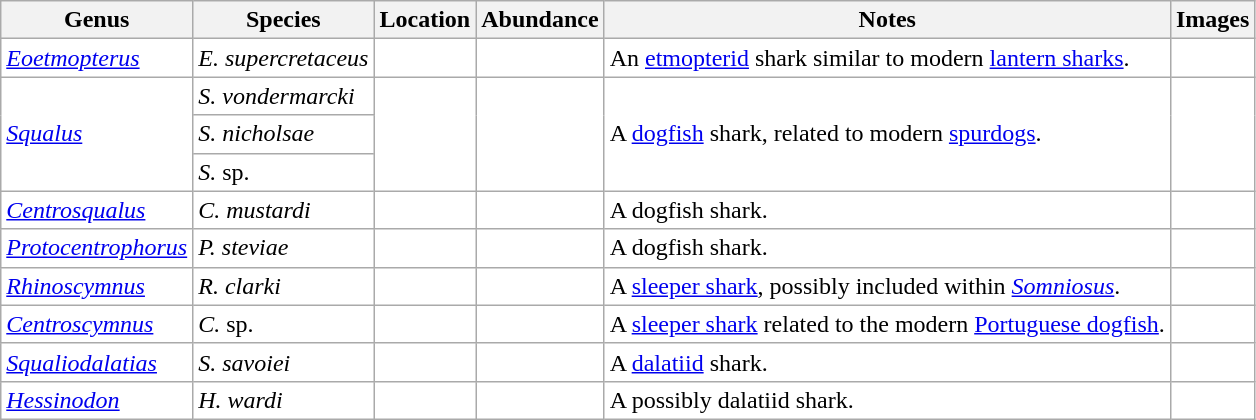<table class="wikitable" style="background:white">
<tr>
<th>Genus</th>
<th>Species</th>
<th>Location</th>
<th>Abundance</th>
<th>Notes</th>
<th>Images</th>
</tr>
<tr>
<td><em><a href='#'>Eoetmopterus</a></em></td>
<td><em>E. supercretaceus</em></td>
<td></td>
<td></td>
<td>An <a href='#'>etmopterid</a> shark similar to modern <a href='#'>lantern sharks</a>.</td>
<td></td>
</tr>
<tr>
<td rowspan="3"><em><a href='#'>Squalus</a></em></td>
<td><em>S. vondermarcki</em></td>
<td rowspan="3"></td>
<td rowspan="3"></td>
<td rowspan="3">A <a href='#'>dogfish</a> shark, related to modern <a href='#'>spurdogs</a>.</td>
<td rowspan="3"></td>
</tr>
<tr>
<td><em>S. nicholsae</em></td>
</tr>
<tr>
<td><em>S.</em> sp.</td>
</tr>
<tr>
<td><em><a href='#'>Centrosqualus</a></em></td>
<td><em>C. mustardi</em></td>
<td></td>
<td></td>
<td>A dogfish shark.</td>
<td></td>
</tr>
<tr>
<td><em><a href='#'>Protocentrophorus</a></em></td>
<td><em>P. steviae</em></td>
<td></td>
<td></td>
<td>A dogfish shark.</td>
<td></td>
</tr>
<tr>
<td><em><a href='#'>Rhinoscymnus</a></em></td>
<td><em>R. clarki</em></td>
<td></td>
<td></td>
<td>A <a href='#'>sleeper shark</a>, possibly included within <em><a href='#'>Somniosus</a></em>.</td>
<td></td>
</tr>
<tr>
<td><em><a href='#'>Centroscymnus</a></em></td>
<td><em>C.</em> sp.</td>
<td></td>
<td></td>
<td>A <a href='#'>sleeper shark</a> related to the modern <a href='#'>Portuguese dogfish</a>.</td>
<td></td>
</tr>
<tr>
<td><em><a href='#'>Squaliodalatias</a></em></td>
<td><em>S. savoiei</em></td>
<td></td>
<td></td>
<td>A <a href='#'>dalatiid</a> shark.</td>
<td></td>
</tr>
<tr>
<td><em><a href='#'>Hessinodon</a></em></td>
<td><em>H. wardi</em></td>
<td></td>
<td></td>
<td>A possibly dalatiid shark.</td>
<td></td>
</tr>
</table>
